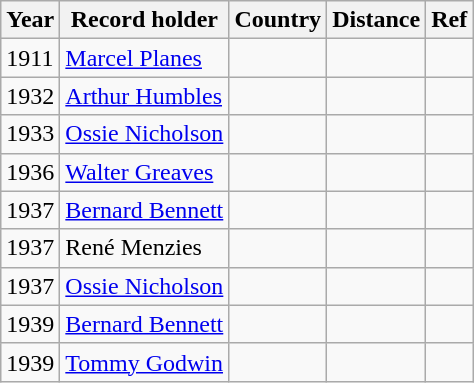<table class="wikitable">
<tr>
<th>Year</th>
<th>Record holder</th>
<th>Country</th>
<th>Distance</th>
<th>Ref</th>
</tr>
<tr>
<td>1911</td>
<td><a href='#'>Marcel Planes</a></td>
<td></td>
<td></td>
<td></td>
</tr>
<tr>
<td>1932</td>
<td><a href='#'>Arthur Humbles</a></td>
<td></td>
<td></td>
<td></td>
</tr>
<tr>
<td>1933</td>
<td><a href='#'>Ossie Nicholson</a></td>
<td></td>
<td></td>
<td></td>
</tr>
<tr>
<td>1936</td>
<td><a href='#'>Walter Greaves</a></td>
<td></td>
<td></td>
<td></td>
</tr>
<tr>
<td>1937</td>
<td><a href='#'>Bernard Bennett</a></td>
<td></td>
<td></td>
<td></td>
</tr>
<tr>
<td>1937</td>
<td>René Menzies</td>
<td></td>
<td></td>
<td></td>
</tr>
<tr>
<td>1937</td>
<td><a href='#'>Ossie Nicholson</a></td>
<td></td>
<td></td>
<td></td>
</tr>
<tr>
<td>1939</td>
<td><a href='#'>Bernard Bennett</a></td>
<td></td>
<td></td>
<td></td>
</tr>
<tr>
<td>1939</td>
<td><a href='#'>Tommy Godwin</a></td>
<td></td>
<td></td>
<td></td>
</tr>
</table>
